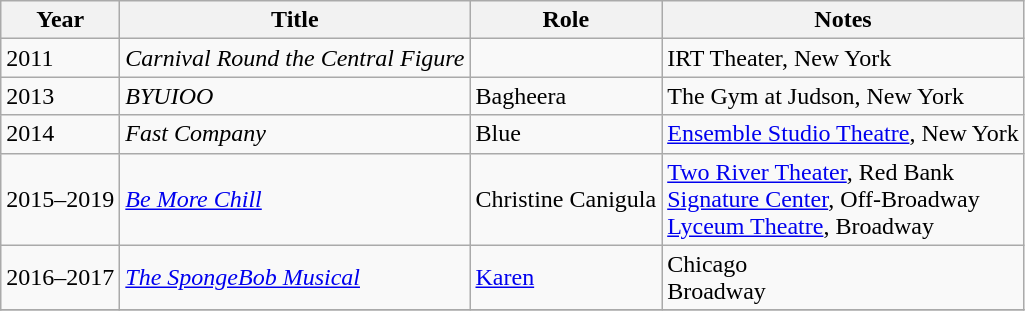<table class="wikitable sortable">
<tr>
<th>Year</th>
<th>Title</th>
<th>Role</th>
<th class="unsortable">Notes</th>
</tr>
<tr>
<td>2011</td>
<td><em>Carnival Round the Central Figure</em></td>
<td></td>
<td>IRT Theater, New York</td>
</tr>
<tr>
<td>2013</td>
<td><em>BYUIOO</em></td>
<td>Bagheera</td>
<td>The Gym at Judson, New York</td>
</tr>
<tr>
<td>2014</td>
<td><em>Fast Company</em></td>
<td>Blue</td>
<td><a href='#'>Ensemble Studio Theatre</a>, New York</td>
</tr>
<tr>
<td>2015–2019</td>
<td><em><a href='#'>Be More Chill</a></em></td>
<td>Christine Canigula</td>
<td><a href='#'>Two River Theater</a>, Red Bank<br><a href='#'>Signature Center</a>, Off-Broadway<br><a href='#'>Lyceum Theatre</a>, Broadway</td>
</tr>
<tr>
<td>2016–2017</td>
<td><em><a href='#'>The SpongeBob Musical</a></em></td>
<td><a href='#'>Karen</a></td>
<td>Chicago<br>Broadway</td>
</tr>
<tr>
</tr>
</table>
